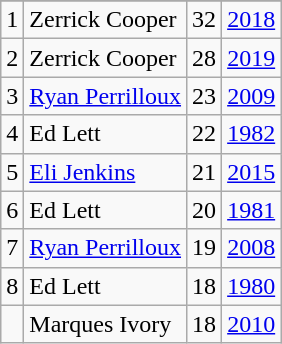<table class="wikitable">
<tr>
</tr>
<tr>
<td>1</td>
<td>Zerrick Cooper</td>
<td>32</td>
<td><a href='#'>2018</a></td>
</tr>
<tr>
<td>2</td>
<td>Zerrick Cooper</td>
<td>28</td>
<td><a href='#'>2019</a></td>
</tr>
<tr>
<td>3</td>
<td><a href='#'>Ryan Perrilloux</a></td>
<td>23</td>
<td><a href='#'>2009</a></td>
</tr>
<tr>
<td>4</td>
<td>Ed Lett</td>
<td>22</td>
<td><a href='#'>1982</a></td>
</tr>
<tr>
<td>5</td>
<td><a href='#'>Eli Jenkins</a></td>
<td>21</td>
<td><a href='#'>2015</a></td>
</tr>
<tr>
<td>6</td>
<td>Ed Lett</td>
<td>20</td>
<td><a href='#'>1981</a></td>
</tr>
<tr>
<td>7</td>
<td><a href='#'>Ryan Perrilloux</a></td>
<td>19</td>
<td><a href='#'>2008</a></td>
</tr>
<tr>
<td>8</td>
<td>Ed Lett</td>
<td>18</td>
<td><a href='#'>1980</a></td>
</tr>
<tr>
<td></td>
<td>Marques Ivory</td>
<td>18</td>
<td><a href='#'>2010</a></td>
</tr>
</table>
